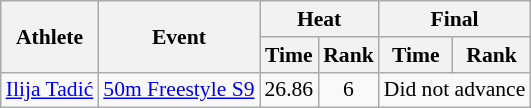<table class=wikitable style=font-size:90%;text-align:center>
<tr>
<th rowspan="2">Athlete</th>
<th rowspan="2">Event</th>
<th colspan="2">Heat</th>
<th colspan="2">Final</th>
</tr>
<tr>
<th>Time</th>
<th>Rank</th>
<th>Time</th>
<th>Rank</th>
</tr>
<tr align=center>
<td align=left><a href='#'>Ilija Tadić</a></td>
<td align=left><a href='#'>50m Freestyle S9</a></td>
<td>26.86</td>
<td>6</td>
<td colspan=2>Did not advance</td>
</tr>
</table>
